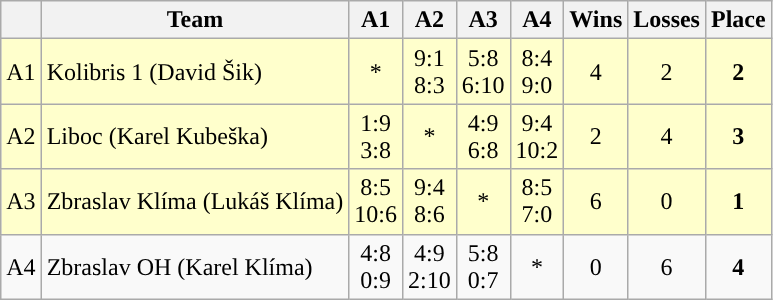<table class="wikitable" style="text-align:center;">
<tr>
<th></th>
<th>Team</th>
<th width="25">A1</th>
<th width="25">A2</th>
<th width="25">A3</th>
<th width="25">A4</th>
<th width="20">Wins</th>
<th width="20">Losses</th>
<th>Place</th>
</tr>
<tr bgcolor=#ffc>
<td>A1</td>
<td align=left>Kolibris 1 (David Šik)</td>
<td>*</td>
<td>9:1<br> 8:3</td>
<td>5:8<br>6:10</td>
<td>8:4<br> 9:0</td>
<td>4</td>
<td>2</td>
<td><strong>2</strong></td>
</tr>
<tr bgcolor=#ffc>
<td>A2</td>
<td align=left>Liboc (Karel Kubeška)</td>
<td>1:9<br> 3:8</td>
<td>*</td>
<td>4:9<br> 6:8</td>
<td>9:4<br>10:2</td>
<td>2</td>
<td>4</td>
<td><strong>3</strong></td>
</tr>
<tr bgcolor=#ffc>
<td>A3</td>
<td align=left>Zbraslav Klíma (Lukáš Klíma)</td>
<td>8:5<br>10:6</td>
<td>9:4<br> 8:6</td>
<td>*</td>
<td>8:5<br> 7:0</td>
<td>6</td>
<td>0</td>
<td><strong>1</strong></td>
</tr>
<tr>
<td>A4</td>
<td align=left>Zbraslav OH (Karel Klíma)</td>
<td>4:8<br> 0:9</td>
<td>4:9<br>2:10</td>
<td>5:8<br> 0:7</td>
<td>*</td>
<td>0</td>
<td>6</td>
<td><strong>4</strong></td>
</tr>
</table>
